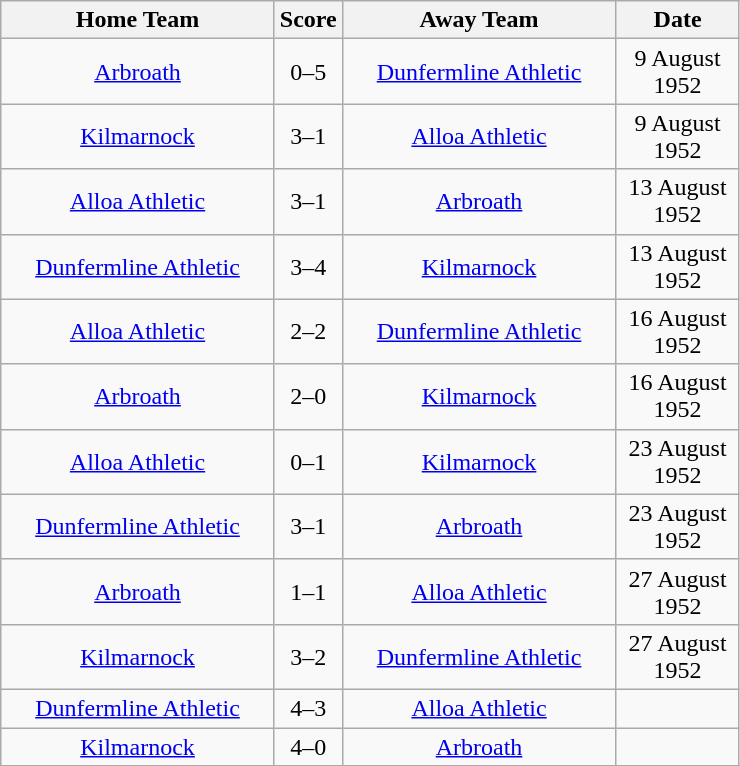<table class="wikitable" style="text-align:center;">
<tr>
<th width=175>Home Team</th>
<th width=20>Score</th>
<th width=175>Away Team</th>
<th width= 75>Date</th>
</tr>
<tr>
<td><a href='#'>Arbroath</a></td>
<td>0–5</td>
<td><a href='#'>Dunfermline Athletic</a></td>
<td>9 August 1952</td>
</tr>
<tr>
<td><a href='#'>Kilmarnock</a></td>
<td>3–1</td>
<td><a href='#'>Alloa Athletic</a></td>
<td>9 August 1952</td>
</tr>
<tr>
<td><a href='#'>Alloa Athletic</a></td>
<td>3–1</td>
<td><a href='#'>Arbroath</a></td>
<td>13 August 1952</td>
</tr>
<tr>
<td><a href='#'>Dunfermline Athletic</a></td>
<td>3–4</td>
<td><a href='#'>Kilmarnock</a></td>
<td>13 August 1952</td>
</tr>
<tr>
<td><a href='#'>Alloa Athletic</a></td>
<td>2–2</td>
<td><a href='#'>Dunfermline Athletic</a></td>
<td>16 August 1952</td>
</tr>
<tr>
<td><a href='#'>Arbroath</a></td>
<td>2–0</td>
<td><a href='#'>Kilmarnock</a></td>
<td>16 August 1952</td>
</tr>
<tr>
<td><a href='#'>Alloa Athletic</a></td>
<td>0–1</td>
<td><a href='#'>Kilmarnock</a></td>
<td>23 August 1952</td>
</tr>
<tr>
<td><a href='#'>Dunfermline Athletic</a></td>
<td>3–1</td>
<td><a href='#'>Arbroath</a></td>
<td>23 August 1952</td>
</tr>
<tr>
<td><a href='#'>Arbroath</a></td>
<td>1–1</td>
<td><a href='#'>Alloa Athletic</a></td>
<td>27 August 1952</td>
</tr>
<tr>
<td><a href='#'>Kilmarnock</a></td>
<td>3–2</td>
<td><a href='#'>Dunfermline Athletic</a></td>
<td>27 August 1952</td>
</tr>
<tr>
<td><a href='#'>Dunfermline Athletic</a></td>
<td>4–3</td>
<td><a href='#'>Alloa Athletic</a></td>
<td></td>
</tr>
<tr>
<td><a href='#'>Kilmarnock</a></td>
<td>4–0</td>
<td><a href='#'>Arbroath</a></td>
<td></td>
</tr>
<tr>
</tr>
</table>
